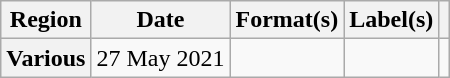<table class="wikitable plainrowheaders">
<tr>
<th scope="col">Region</th>
<th scope="col">Date</th>
<th scope="col">Format(s)</th>
<th scope="col">Label(s)</th>
<th scope="col"></th>
</tr>
<tr>
<th scope="row">Various</th>
<td>27 May 2021</td>
<td></td>
<td></td>
<td></td>
</tr>
</table>
